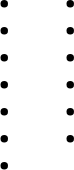<table>
<tr>
<td><br><ul><li></li><li></li><li></li><li></li><li></li><li></li><li></li></ul></td>
<td valign=top><br><ul><li></li><li></li><li></li><li></li><li></li><li></li></ul></td>
</tr>
</table>
